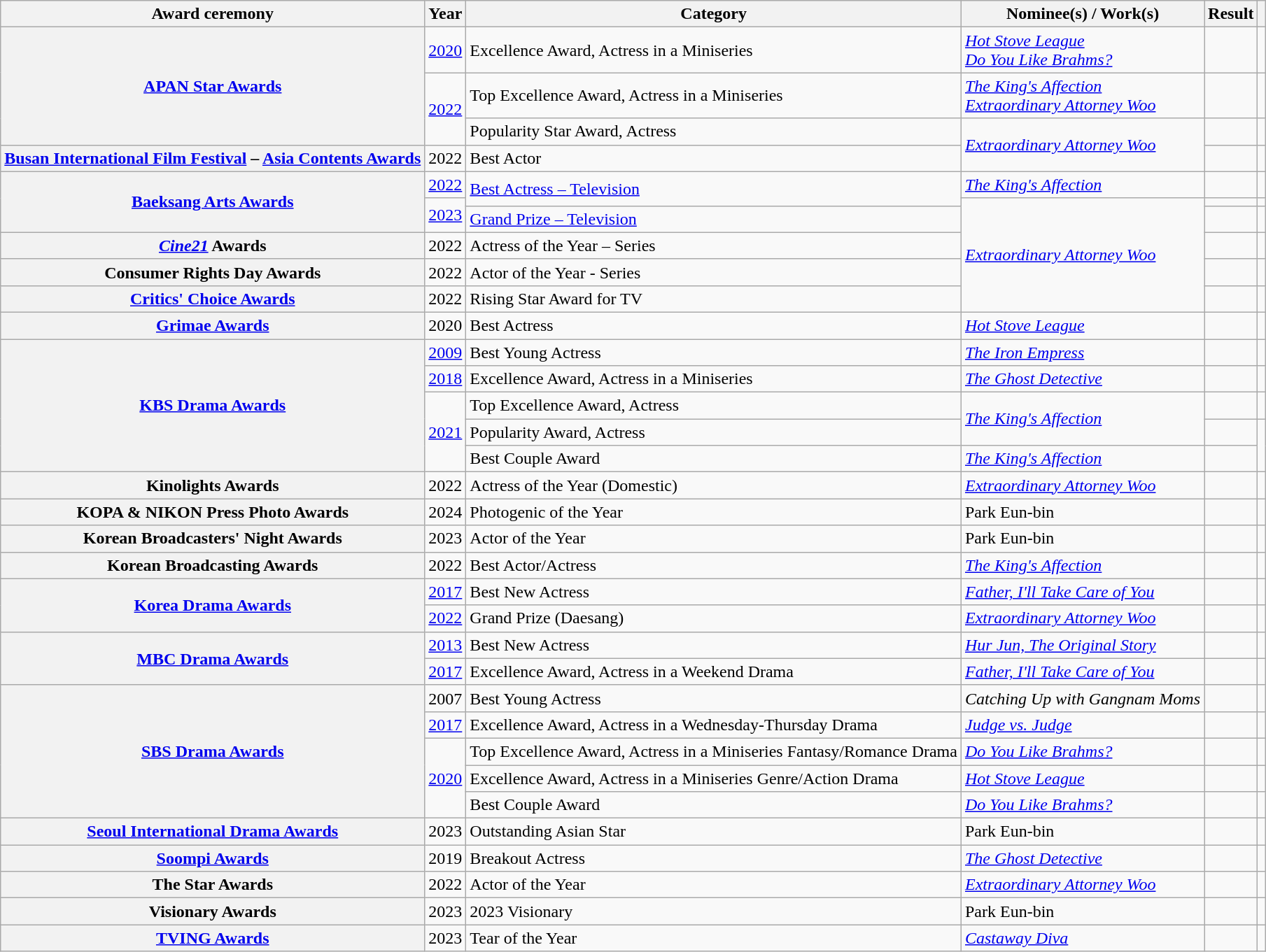<table class="wikitable plainrowheaders sortable">
<tr>
<th scope="col">Award ceremony</th>
<th scope="col">Year</th>
<th scope="col">Category</th>
<th scope="col">Nominee(s) / Work(s)</th>
<th scope="col">Result</th>
<th scope="col" class="unsortable"></th>
</tr>
<tr>
<th scope="row" rowspan="3"><a href='#'>APAN Star Awards</a></th>
<td style="text-align:center"><a href='#'>2020</a></td>
<td>Excellence Award, Actress in a Miniseries</td>
<td><em><a href='#'>Hot Stove League</a></em><br><em><a href='#'>Do You Like Brahms?</a></em></td>
<td></td>
<td style="text-align:center"></td>
</tr>
<tr>
<td rowspan="2" style="text-align:center"><a href='#'>2022</a></td>
<td>Top Excellence Award, Actress in a Miniseries</td>
<td><em><a href='#'>The King's Affection</a></em><br><em><a href='#'>Extraordinary Attorney Woo</a></em></td>
<td></td>
<td style="text-align:center"></td>
</tr>
<tr>
<td>Popularity Star Award, Actress</td>
<td rowspan="2"><em><a href='#'>Extraordinary Attorney Woo</a></em></td>
<td></td>
<td style="text-align:center"></td>
</tr>
<tr>
<th scope="row"><a href='#'>Busan International Film Festival</a> – <a href='#'>Asia Contents Awards</a></th>
<td style="text-align:center">2022</td>
<td>Best Actor</td>
<td></td>
<td style="text-align:center"></td>
</tr>
<tr>
<th scope="row" rowspan="3"><a href='#'>Baeksang Arts Awards</a></th>
<td style="text-align:center"><a href='#'>2022</a></td>
<td rowspan="2"><a href='#'>Best Actress – Television</a></td>
<td><em><a href='#'>The King's Affection</a></em></td>
<td></td>
<td style="text-align:center"></td>
</tr>
<tr>
<td rowspan="2" style="text-align:center"><a href='#'>2023</a></td>
<td rowspan="5"><em><a href='#'>Extraordinary Attorney Woo</a></em></td>
<td></td>
<td style="text-align:center"></td>
</tr>
<tr>
<td><a href='#'>Grand Prize – Television</a></td>
<td></td>
<td style="text-align:center"></td>
</tr>
<tr>
<th scope="row"><em><a href='#'>Cine21</a></em> Awards</th>
<td style="text-align:center">2022</td>
<td>Actress of the Year – Series</td>
<td></td>
<td style="text-align:center"></td>
</tr>
<tr>
<th scope="row">Consumer Rights Day Awards</th>
<td style="text-align:center">2022</td>
<td>Actor of the Year - Series</td>
<td></td>
<td style="text-align:center"></td>
</tr>
<tr>
<th scope="row"><a href='#'>Critics' Choice Awards</a> <br></th>
<td style="text-align:center">2022</td>
<td>Rising Star Award for TV</td>
<td></td>
<td style="text-align:center"></td>
</tr>
<tr>
<th scope="row"><a href='#'>Grimae Awards</a></th>
<td style="text-align:center">2020</td>
<td>Best Actress</td>
<td><em><a href='#'>Hot Stove League</a></em></td>
<td></td>
<td style="text-align:center"></td>
</tr>
<tr>
<th scope="row" rowspan="5"><a href='#'>KBS Drama Awards</a></th>
<td style="text-align:center"><a href='#'>2009</a></td>
<td>Best Young Actress</td>
<td><em><a href='#'>The Iron Empress</a></em></td>
<td></td>
<td style="text-align:center"></td>
</tr>
<tr>
<td style="text-align:center"><a href='#'>2018</a></td>
<td>Excellence Award, Actress in a Miniseries</td>
<td><em><a href='#'>The Ghost Detective</a></em></td>
<td></td>
<td style="text-align:center"></td>
</tr>
<tr>
<td rowspan="3" style="text-align:center"><a href='#'>2021</a></td>
<td>Top Excellence Award, Actress</td>
<td rowspan="2"><em><a href='#'>The King's Affection</a></em></td>
<td></td>
<td style="text-align:center"></td>
</tr>
<tr>
<td>Popularity Award, Actress</td>
<td></td>
<td rowspan="2"  style="text-align:center"></td>
</tr>
<tr>
<td>Best Couple Award</td>
<td><em><a href='#'>The King's Affection</a></em> </td>
<td></td>
</tr>
<tr>
<th scope="row">Kinolights Awards</th>
<td style="text-align:center">2022</td>
<td>Actress of the Year (Domestic)</td>
<td><em><a href='#'>Extraordinary Attorney Woo</a></em></td>
<td></td>
<td style="text-align:center"></td>
</tr>
<tr>
<th scope="row">KOPA & NIKON Press Photo Awards</th>
<td style="text-align:center">2024</td>
<td>Photogenic of the Year</td>
<td>Park Eun-bin</td>
<td></td>
<td style="text-align:center"></td>
</tr>
<tr>
<th scope="row">Korean Broadcasters' Night Awards</th>
<td style="text-align:center">2023</td>
<td>Actor of the Year</td>
<td>Park Eun-bin</td>
<td></td>
<td style="text-align:center"></td>
</tr>
<tr>
<th scope="row">Korean Broadcasting Awards</th>
<td style="text-align:center">2022</td>
<td>Best Actor/Actress</td>
<td><em><a href='#'>The King's Affection</a></em></td>
<td></td>
<td style="text-align:center"></td>
</tr>
<tr>
<th scope="row" rowspan="2"><a href='#'>Korea Drama Awards</a></th>
<td style="text-align:center"><a href='#'>2017</a></td>
<td>Best New Actress</td>
<td><em><a href='#'>Father, I'll Take Care of You</a></em></td>
<td></td>
<td style="text-align:center"></td>
</tr>
<tr>
<td style="text-align:center"><a href='#'>2022</a></td>
<td>Grand Prize (Daesang)</td>
<td><em><a href='#'>Extraordinary Attorney Woo</a></em></td>
<td></td>
<td style="text-align:center"></td>
</tr>
<tr>
<th scope="row" rowspan="2"><a href='#'>MBC Drama Awards</a></th>
<td style="text-align:center"><a href='#'>2013</a></td>
<td>Best New Actress</td>
<td><em><a href='#'>Hur Jun, The Original Story</a></em></td>
<td></td>
<td style="text-align:center"></td>
</tr>
<tr>
<td style="text-align:center"><a href='#'>2017</a></td>
<td>Excellence Award, Actress in a Weekend Drama</td>
<td><em><a href='#'>Father, I'll Take Care of You</a></em></td>
<td></td>
<td style="text-align:center"></td>
</tr>
<tr>
<th scope="row" rowspan="5"><a href='#'>SBS Drama Awards</a></th>
<td style="text-align:center">2007</td>
<td>Best Young Actress</td>
<td><em>Catching Up with Gangnam Moms</em></td>
<td></td>
<td style="text-align:center"></td>
</tr>
<tr>
<td style="text-align:center"><a href='#'>2017</a></td>
<td>Excellence Award, Actress in a Wednesday-Thursday Drama</td>
<td><em><a href='#'>Judge vs. Judge</a></em></td>
<td></td>
<td style="text-align:center"></td>
</tr>
<tr>
<td rowspan="3" style="text-align:center"><a href='#'>2020</a></td>
<td>Top Excellence Award, Actress in a Miniseries Fantasy/Romance Drama</td>
<td><em><a href='#'>Do You Like Brahms?</a></em></td>
<td></td>
<td style="text-align:center"></td>
</tr>
<tr>
<td>Excellence Award, Actress in a Miniseries Genre/Action Drama</td>
<td><em><a href='#'>Hot Stove League</a></em></td>
<td></td>
<td style="text-align:center"></td>
</tr>
<tr>
<td>Best Couple Award</td>
<td><em><a href='#'>Do You Like Brahms?</a></em> </td>
<td></td>
<td style="text-align:center"></td>
</tr>
<tr>
<th scope="row"><a href='#'>Seoul International Drama Awards</a></th>
<td style="text-align:center">2023</td>
<td>Outstanding Asian Star</td>
<td>Park Eun-bin</td>
<td></td>
<td style="text-align:center"></td>
</tr>
<tr>
<th scope="row"><a href='#'>Soompi Awards</a></th>
<td style="text-align:center">2019</td>
<td>Breakout Actress</td>
<td><em><a href='#'>The Ghost Detective</a></em></td>
<td></td>
<td style="text-align:center"></td>
</tr>
<tr>
<th scope="row">The Star Awards</th>
<td style="text-align:center">2022</td>
<td>Actor of the Year</td>
<td><em><a href='#'>Extraordinary Attorney Woo</a></em></td>
<td></td>
<td style="text-align:center"></td>
</tr>
<tr>
<th scope="row">Visionary Awards</th>
<td style="text-align:center">2023</td>
<td>2023 Visionary</td>
<td>Park Eun-bin</td>
<td></td>
<td style="text-align:center"></td>
</tr>
<tr>
<th scope="row"><a href='#'>TVING Awards</a></th>
<td style="text-align:center">2023</td>
<td>Tear of the Year</td>
<td><em><a href='#'>Castaway Diva</a></em><br></td>
<td></td>
<td style="text-align:center"></td>
</tr>
</table>
